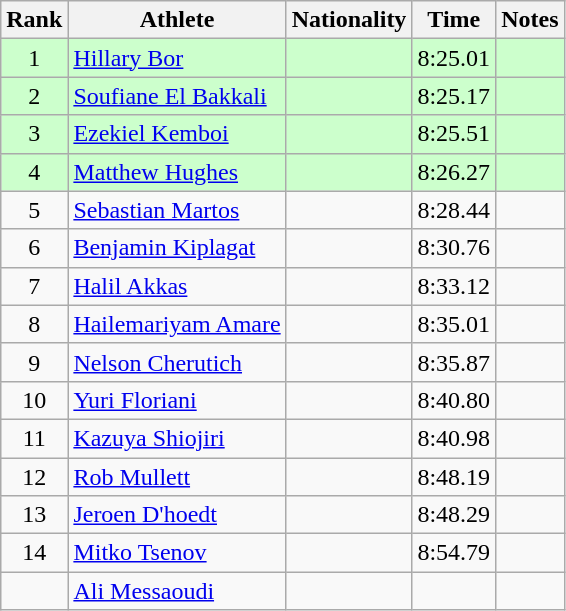<table class="wikitable sortable" style="text-align:center">
<tr>
<th>Rank</th>
<th>Athlete</th>
<th>Nationality</th>
<th>Time</th>
<th>Notes</th>
</tr>
<tr bgcolor=#ccffcc>
<td>1</td>
<td align=left><a href='#'>Hillary Bor</a></td>
<td align=left></td>
<td>8:25.01</td>
<td></td>
</tr>
<tr bgcolor=#ccffcc>
<td>2</td>
<td align=left><a href='#'>Soufiane El Bakkali</a></td>
<td align=left></td>
<td>8:25.17</td>
<td></td>
</tr>
<tr bgcolor=#ccffcc>
<td>3</td>
<td align=left><a href='#'>Ezekiel Kemboi</a></td>
<td align=left></td>
<td>8:25.51</td>
<td></td>
</tr>
<tr bgcolor=#ccffcc>
<td>4</td>
<td align=left><a href='#'>Matthew Hughes</a></td>
<td align=left></td>
<td>8:26.27</td>
<td></td>
</tr>
<tr>
<td>5</td>
<td align=left><a href='#'>Sebastian Martos</a></td>
<td align=left></td>
<td>8:28.44</td>
<td></td>
</tr>
<tr>
<td>6</td>
<td align=left><a href='#'>Benjamin Kiplagat</a></td>
<td align=left></td>
<td>8:30.76</td>
<td></td>
</tr>
<tr>
<td>7</td>
<td align=left><a href='#'>Halil Akkas</a></td>
<td align=left></td>
<td>8:33.12</td>
<td></td>
</tr>
<tr>
<td>8</td>
<td align=left><a href='#'>Hailemariyam Amare</a></td>
<td align=left></td>
<td>8:35.01</td>
<td></td>
</tr>
<tr>
<td>9</td>
<td align=left><a href='#'>Nelson Cherutich</a></td>
<td align=left></td>
<td>8:35.87</td>
<td></td>
</tr>
<tr>
<td>10</td>
<td align=left><a href='#'>Yuri Floriani</a></td>
<td align=left></td>
<td>8:40.80</td>
<td></td>
</tr>
<tr>
<td>11</td>
<td align=left><a href='#'>Kazuya Shiojiri</a></td>
<td align=left></td>
<td>8:40.98</td>
<td></td>
</tr>
<tr>
<td>12</td>
<td align=left><a href='#'>Rob Mullett</a></td>
<td align=left></td>
<td>8:48.19</td>
<td></td>
</tr>
<tr>
<td>13</td>
<td align=left><a href='#'>Jeroen D'hoedt</a></td>
<td align=left></td>
<td>8:48.29</td>
<td></td>
</tr>
<tr>
<td>14</td>
<td align=left><a href='#'>Mitko Tsenov</a></td>
<td align=left></td>
<td>8:54.79</td>
<td></td>
</tr>
<tr>
<td></td>
<td align=left><a href='#'>Ali Messaoudi</a></td>
<td align=left></td>
<td></td>
<td></td>
</tr>
</table>
